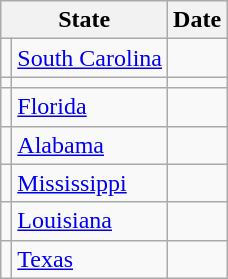<table class="sortable wikitable" style="align:left">
<tr>
<th colspan=2>State</th>
<th>Date</th>
</tr>
<tr>
<td></td>
<td> <a href='#'>South Carolina</a></td>
<td></td>
</tr>
<tr>
<td></td>
<td></td>
<td></td>
</tr>
<tr>
<td></td>
<td> <a href='#'>Florida</a></td>
<td></td>
</tr>
<tr>
<td></td>
<td> <a href='#'>Alabama</a></td>
<td></td>
</tr>
<tr>
<td></td>
<td> <a href='#'>Mississippi</a></td>
<td></td>
</tr>
<tr>
<td></td>
<td> <a href='#'>Louisiana</a></td>
<td></td>
</tr>
<tr>
<td></td>
<td> <a href='#'>Texas</a></td>
<td></td>
</tr>
</table>
